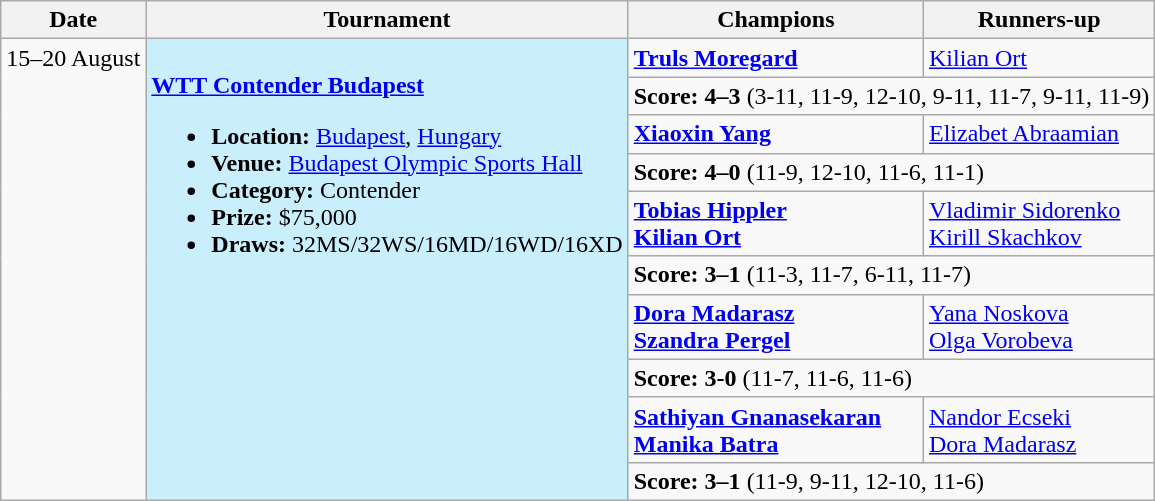<table class=wikitable>
<tr>
<th scope=col>Date</th>
<th scope=col>Tournament</th>
<th scope=col>Champions</th>
<th scope=col>Runners-up</th>
</tr>
<tr valign=top>
<td rowspan=10>15–20 August</td>
<td style="background:#C9EFFC;" rowspan="10"><br><strong><a href='#'>WTT Contender Budapest</a></strong><ul><li><strong>Location:</strong> <a href='#'>Budapest</a>, <a href='#'>Hungary</a></li><li><strong>Venue:</strong> <a href='#'>Budapest Olympic Sports Hall</a></li><li><strong>Category:</strong> Contender</li><li><strong>Prize:</strong> $75,000</li><li><strong>Draws:</strong> 32MS/32WS/16MD/16WD/16XD</li></ul></td>
<td><strong> <a href='#'>Truls Moregard</a></strong></td>
<td> <a href='#'>Kilian Ort</a></td>
</tr>
<tr>
<td colspan=2><strong>Score: 4–3</strong> (3-11, 11-9, 12-10, 9-11, 11-7, 9-11, 11-9)</td>
</tr>
<tr valign=top>
<td><strong> <a href='#'>Xiaoxin Yang</a></strong></td>
<td> <a href='#'>Elizabet Abraamian</a></td>
</tr>
<tr>
<td colspan=2><strong>Score: 4–0</strong> (11-9, 12-10, 11-6, 11-1)</td>
</tr>
<tr valign=top>
<td><strong> <a href='#'>Tobias Hippler</a><br> <a href='#'>Kilian Ort</a></strong></td>
<td> <a href='#'>Vladimir Sidorenko</a><br> <a href='#'>Kirill Skachkov</a></td>
</tr>
<tr>
<td colspan=2><strong>Score: 3–1</strong> (11-3, 11-7, 6-11, 11-7)</td>
</tr>
<tr valign=top>
<td><strong> <a href='#'>Dora Madarasz</a><br> <a href='#'>Szandra Pergel</a></strong></td>
<td> <a href='#'>Yana Noskova</a><br> <a href='#'>Olga Vorobeva</a></td>
</tr>
<tr>
<td colspan=2><strong>Score: 3-0</strong> (11-7, 11-6, 11-6)</td>
</tr>
<tr valign=top>
<td><strong> <a href='#'>Sathiyan Gnanasekaran</a><br> <a href='#'>Manika Batra</a></strong></td>
<td> <a href='#'>Nandor Ecseki</a><br> <a href='#'>Dora Madarasz</a></td>
</tr>
<tr>
<td colspan=2><strong>Score: 3–1</strong> (11-9, 9-11, 12-10, 11-6)</td>
</tr>
</table>
